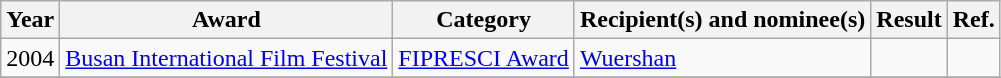<table class="wikitable">
<tr>
<th>Year</th>
<th>Award</th>
<th>Category</th>
<th>Recipient(s) and nominee(s)</th>
<th>Result</th>
<th>Ref.</th>
</tr>
<tr>
<td>2004</td>
<td><a href='#'>Busan International Film Festival</a></td>
<td><a href='#'>FIPRESCI Award</a></td>
<td><a href='#'>Wuershan</a></td>
<td></td>
<td></td>
</tr>
<tr>
</tr>
</table>
